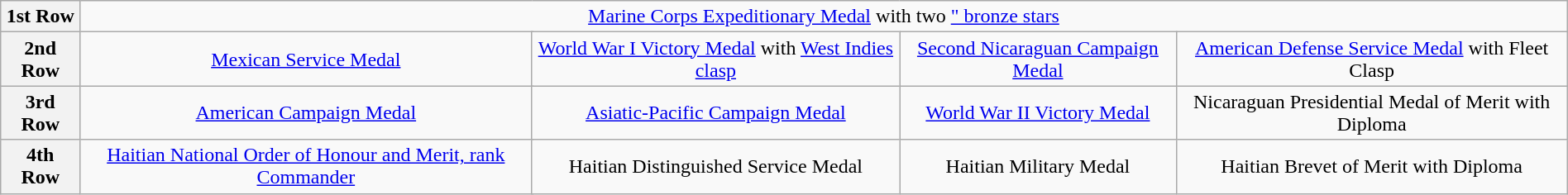<table class="wikitable" style="margin:1em auto; text-align:center;">
<tr>
<th>1st Row</th>
<td colspan="14"><a href='#'>Marine Corps Expeditionary Medal</a> with two <a href='#'>" bronze stars</a></td>
</tr>
<tr>
<th>2nd Row</th>
<td colspan="4"><a href='#'>Mexican Service Medal</a></td>
<td colspan="4"><a href='#'>World War I Victory Medal</a> with <a href='#'>West Indies clasp</a></td>
<td colspan="4"><a href='#'>Second Nicaraguan Campaign Medal</a></td>
<td colspan="4"><a href='#'>American Defense Service Medal</a> with Fleet Clasp</td>
</tr>
<tr>
<th>3rd Row</th>
<td colspan="4"><a href='#'>American Campaign Medal</a></td>
<td colspan="4"><a href='#'>Asiatic-Pacific Campaign Medal</a></td>
<td colspan="4"><a href='#'>World War II Victory Medal</a></td>
<td colspan="4">Nicaraguan Presidential Medal of Merit with Diploma</td>
</tr>
<tr>
<th>4th Row</th>
<td colspan="4"><a href='#'>Haitian National Order of Honour and Merit, rank Commander</a></td>
<td colspan="4">Haitian Distinguished Service Medal</td>
<td colspan="4">Haitian Military Medal</td>
<td colspan="4">Haitian Brevet of Merit with Diploma</td>
</tr>
</table>
